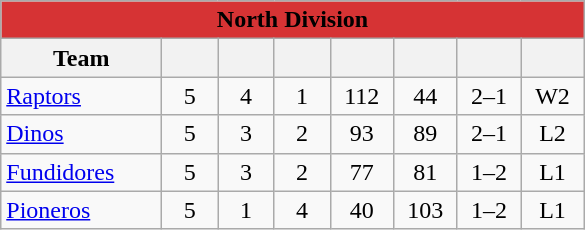<table class="wikitable">
<tr>
<th colspan="11" style="background-color: #d63334;"><span>North Division</span></th>
</tr>
<tr>
<th width=100>Team</th>
<th width=30></th>
<th width=30></th>
<th width=30></th>
<th width=35></th>
<th width=35></th>
<th width=35></th>
<th width=35></th>
</tr>
<tr style="text-align:center">
<td style="text-align:left;"><a href='#'>Raptors</a></td>
<td>5</td>
<td>4</td>
<td>1</td>
<td>112</td>
<td>44</td>
<td>2–1</td>
<td>W2</td>
</tr>
<tr style="text-align:center;">
<td style="text-align:left;"><a href='#'>Dinos</a></td>
<td>5</td>
<td>3</td>
<td>2</td>
<td>93</td>
<td>89</td>
<td>2–1</td>
<td>L2</td>
</tr>
<tr style="text-align:center">
<td style="text-align:left;"><a href='#'>Fundidores</a></td>
<td>5</td>
<td>3</td>
<td>2</td>
<td>77</td>
<td>81</td>
<td>1–2</td>
<td>L1</td>
</tr>
<tr style="text-align:center;">
<td style="text-align:left;"><a href='#'>Pioneros</a></td>
<td>5</td>
<td>1</td>
<td>4</td>
<td>40</td>
<td>103</td>
<td>1–2</td>
<td>L1</td>
</tr>
</table>
